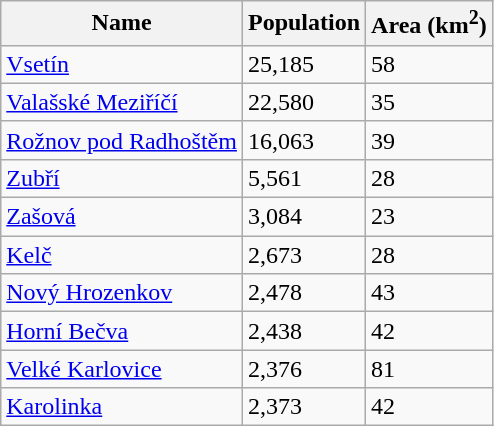<table class="wikitable sortable">
<tr>
<th>Name</th>
<th>Population</th>
<th>Area (km<sup>2</sup>)</th>
</tr>
<tr>
<td><a href='#'>Vsetín</a></td>
<td>25,185</td>
<td>58</td>
</tr>
<tr>
<td><a href='#'>Valašské Meziříčí</a></td>
<td>22,580</td>
<td>35</td>
</tr>
<tr>
<td><a href='#'>Rožnov pod Radhoštěm</a></td>
<td>16,063</td>
<td>39</td>
</tr>
<tr>
<td><a href='#'>Zubří</a></td>
<td>5,561</td>
<td>28</td>
</tr>
<tr>
<td><a href='#'>Zašová</a></td>
<td>3,084</td>
<td>23</td>
</tr>
<tr>
<td><a href='#'>Kelč</a></td>
<td>2,673</td>
<td>28</td>
</tr>
<tr>
<td><a href='#'>Nový Hrozenkov</a></td>
<td>2,478</td>
<td>43</td>
</tr>
<tr>
<td><a href='#'>Horní Bečva</a></td>
<td>2,438</td>
<td>42</td>
</tr>
<tr>
<td><a href='#'>Velké Karlovice</a></td>
<td>2,376</td>
<td>81</td>
</tr>
<tr>
<td><a href='#'>Karolinka</a></td>
<td>2,373</td>
<td>42</td>
</tr>
</table>
